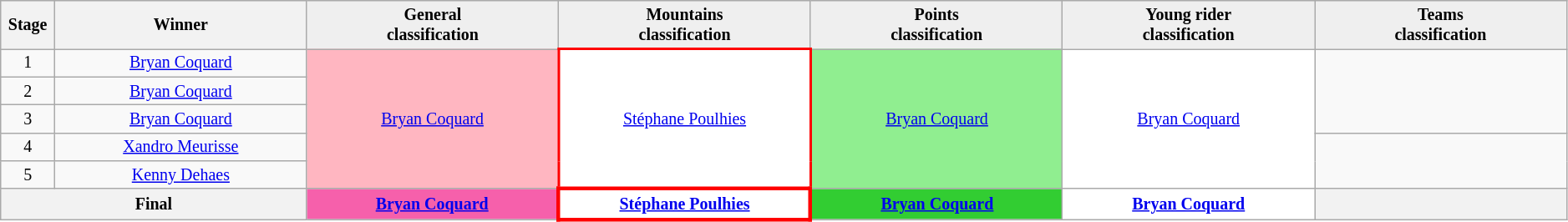<table class="wikitable" style="text-align: center; font-size:smaller;">
<tr style="background:#efefef;">
<th style="width:1%;">Stage</th>
<th style="width:11%;">Winner</th>
<th style="background:#efefef; width:11%;">General<br>classification<br></th>
<th style="background:#efefef; width:11%;">Mountains<br>classification<br></th>
<th style="background:#efefef; width:11%;">Points<br>classification<br></th>
<th style="background:#efefef; width:11%;">Young rider<br>classification<br></th>
<th style="background:#efefef; width:11%;">Teams<br>classification<br></th>
</tr>
<tr>
<td>1</td>
<td><a href='#'>Bryan Coquard</a></td>
<td style="background:lightpink;" rowspan="5"><a href='#'>Bryan Coquard</a></td>
<td style="background:white;border-color: red; border-width: 2px;"  rowspan="5"><a href='#'>Stéphane Poulhies</a></td>
<td style="background:lightgreen;" rowspan="5"><a href='#'>Bryan Coquard</a></td>
<td style="background:white;" rowspan="5"><a href='#'>Bryan Coquard</a></td>
<td rowspan="3"> </td>
</tr>
<tr>
<td>2</td>
<td><a href='#'>Bryan Coquard</a></td>
</tr>
<tr>
<td>3</td>
<td><a href='#'>Bryan Coquard</a></td>
</tr>
<tr>
<td>4</td>
<td><a href='#'>Xandro Meurisse</a></td>
<td rowspan="2"></td>
</tr>
<tr>
<td>5</td>
<td><a href='#'>Kenny Dehaes</a></td>
</tr>
<tr>
<th colspan=2><strong>Final</strong></th>
<th style="background:#F660AB;"><a href='#'>Bryan Coquard</a></th>
<th style="background:white; border-color: red; border-width: 3px;"><a href='#'>Stéphane Poulhies</a></th>
<th style="background:limegreen;"><a href='#'>Bryan Coquard</a></th>
<th style="background:white;"><a href='#'>Bryan Coquard</a></th>
<th style="background:offwhite;"></th>
</tr>
</table>
